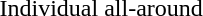<table>
<tr valign="top">
<td>Individual all-around<br></td>
<td></td>
<td></td>
<td></td>
</tr>
</table>
